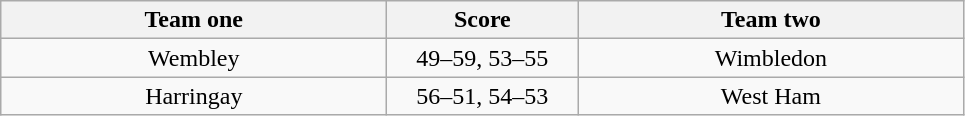<table class="wikitable" style="text-align: center">
<tr>
<th width=250>Team one</th>
<th width=120>Score</th>
<th width=250>Team two</th>
</tr>
<tr>
<td>Wembley</td>
<td>49–59, 53–55</td>
<td>Wimbledon</td>
</tr>
<tr>
<td>Harringay</td>
<td>56–51, 54–53</td>
<td>West Ham</td>
</tr>
</table>
